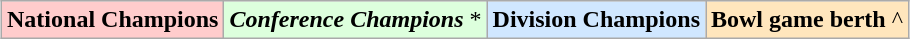<table class="wikitable" style="margin:1em auto;">
<tr>
<td bgcolor="#FFCCCC"><strong>National Champions</strong> </td>
<td bgcolor="#DDFFDD"><strong><em>Conference Champions</em></strong> *</td>
<td bgcolor="#D0E7FF"><strong>Division Champions</strong> </td>
<td bgcolor="#FFE6BD"><strong>Bowl game berth</strong> ^</td>
</tr>
</table>
